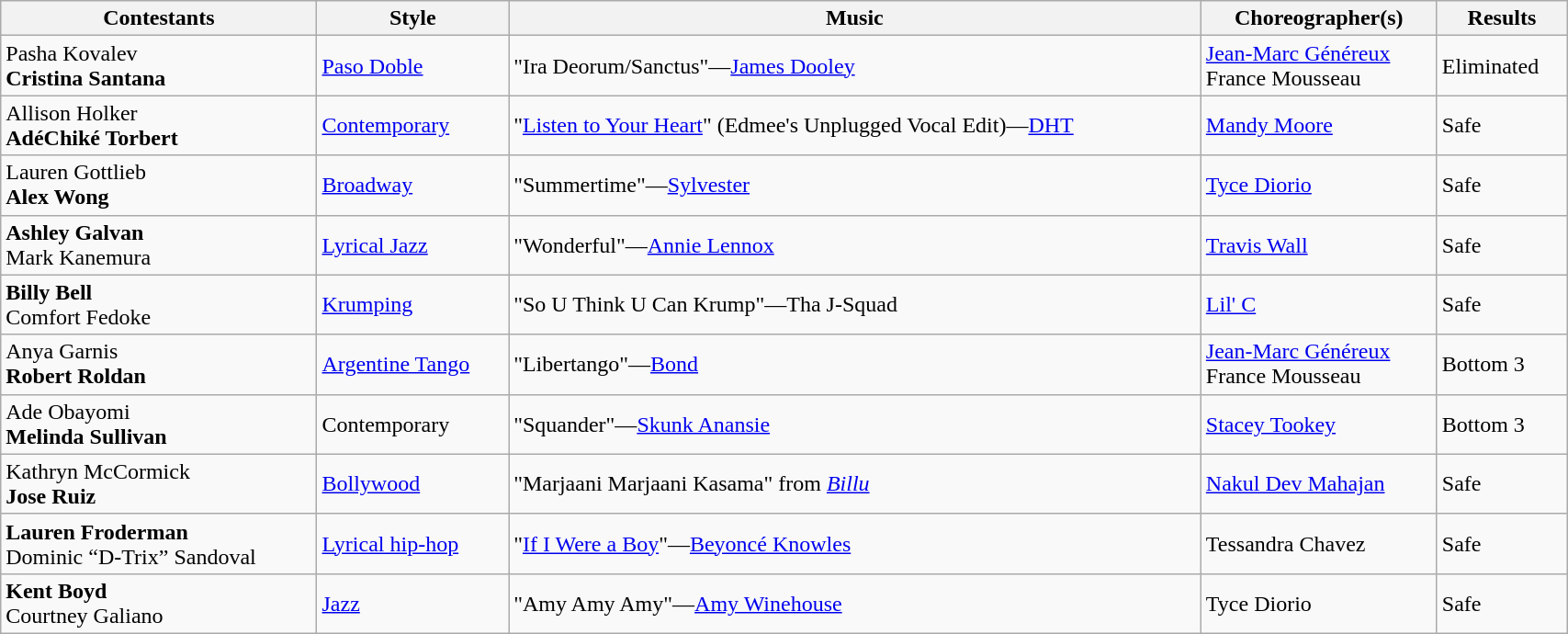<table class="wikitable" style="width:90%;">
<tr>
<th>Contestants</th>
<th>Style</th>
<th>Music</th>
<th>Choreographer(s)</th>
<th>Results</th>
</tr>
<tr>
<td>Pasha Kovalev<br><strong>Cristina Santana</strong></td>
<td><a href='#'>Paso Doble</a></td>
<td>"Ira Deorum/Sanctus"—<a href='#'>James Dooley</a></td>
<td><a href='#'>Jean-Marc Généreux</a><br>France Mousseau</td>
<td>Eliminated</td>
</tr>
<tr>
<td>Allison Holker<br><strong>AdéChiké Torbert</strong></td>
<td><a href='#'>Contemporary</a></td>
<td>"<a href='#'>Listen to Your Heart</a>" (Edmee's Unplugged Vocal Edit)—<a href='#'>DHT</a></td>
<td><a href='#'>Mandy Moore</a></td>
<td>Safe</td>
</tr>
<tr>
<td>Lauren Gottlieb<br><strong>Alex Wong</strong></td>
<td><a href='#'>Broadway</a></td>
<td>"Summertime"—<a href='#'>Sylvester</a></td>
<td><a href='#'>Tyce Diorio</a></td>
<td>Safe</td>
</tr>
<tr>
<td><strong>Ashley Galvan</strong><br>Mark Kanemura</td>
<td><a href='#'>Lyrical Jazz</a></td>
<td>"Wonderful"—<a href='#'>Annie Lennox</a></td>
<td><a href='#'>Travis Wall</a></td>
<td>Safe</td>
</tr>
<tr>
<td><strong>Billy Bell</strong><br>Comfort Fedoke</td>
<td><a href='#'>Krumping</a></td>
<td>"So U Think U Can Krump"—Tha J-Squad</td>
<td><a href='#'>Lil' C</a></td>
<td>Safe</td>
</tr>
<tr>
<td>Anya Garnis<br><strong>Robert Roldan</strong></td>
<td><a href='#'>Argentine Tango</a></td>
<td>"Libertango"—<a href='#'>Bond</a></td>
<td><a href='#'>Jean-Marc Généreux</a><br>France Mousseau</td>
<td>Bottom 3</td>
</tr>
<tr>
<td>Ade Obayomi<br><strong>Melinda Sullivan</strong></td>
<td>Contemporary</td>
<td>"Squander"—<a href='#'>Skunk Anansie</a></td>
<td><a href='#'>Stacey Tookey</a></td>
<td>Bottom 3</td>
</tr>
<tr>
<td>Kathryn McCormick<br><strong>Jose Ruiz</strong></td>
<td><a href='#'>Bollywood</a></td>
<td>"Marjaani Marjaani Kasama" from <em><a href='#'>Billu</a></em></td>
<td><a href='#'>Nakul Dev Mahajan</a></td>
<td>Safe</td>
</tr>
<tr>
<td><strong>Lauren Froderman</strong><br>Dominic “D-Trix” Sandoval</td>
<td><a href='#'>Lyrical hip-hop</a></td>
<td>"<a href='#'>If I Were a Boy</a>"—<a href='#'>Beyoncé Knowles</a></td>
<td>Tessandra Chavez</td>
<td>Safe</td>
</tr>
<tr>
<td><strong>Kent Boyd</strong><br>Courtney Galiano</td>
<td><a href='#'>Jazz</a></td>
<td>"Amy Amy Amy"—<a href='#'>Amy Winehouse</a></td>
<td>Tyce Diorio</td>
<td>Safe</td>
</tr>
</table>
